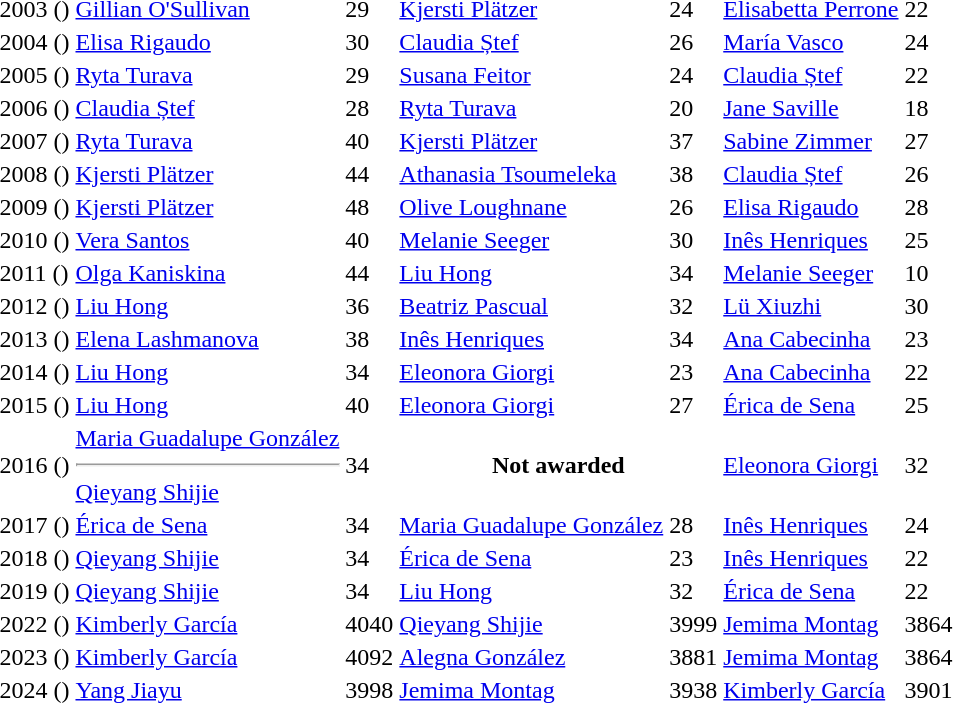<table>
<tr>
<td>2003 ()</td>
<td><a href='#'>Gillian O'Sullivan</a><br></td>
<td>29</td>
<td><a href='#'>Kjersti Plätzer</a><br></td>
<td>24</td>
<td><a href='#'>Elisabetta Perrone</a><br></td>
<td>22</td>
</tr>
<tr>
<td>2004 ()</td>
<td><a href='#'>Elisa Rigaudo</a><br></td>
<td>30</td>
<td><a href='#'>Claudia Ștef</a><br></td>
<td>26</td>
<td><a href='#'>María Vasco</a><br></td>
<td>24</td>
</tr>
<tr>
<td>2005 ()</td>
<td><a href='#'>Ryta Turava</a><br></td>
<td>29</td>
<td><a href='#'>Susana Feitor</a><br></td>
<td>24</td>
<td><a href='#'>Claudia Ștef</a><br></td>
<td>22</td>
</tr>
<tr>
<td>2006 ()</td>
<td><a href='#'>Claudia Ștef</a><br></td>
<td>28</td>
<td><a href='#'>Ryta Turava</a><br></td>
<td>20</td>
<td><a href='#'>Jane Saville</a><br></td>
<td>18</td>
</tr>
<tr>
<td>2007 ()</td>
<td><a href='#'>Ryta Turava</a><br></td>
<td>40</td>
<td><a href='#'>Kjersti Plätzer</a><br></td>
<td>37</td>
<td><a href='#'>Sabine Zimmer</a><br></td>
<td>27</td>
</tr>
<tr>
<td>2008 ()</td>
<td><a href='#'>Kjersti Plätzer</a><br></td>
<td>44</td>
<td><a href='#'>Athanasia Tsoumeleka</a><br></td>
<td>38</td>
<td><a href='#'>Claudia Ștef</a><br></td>
<td>26</td>
</tr>
<tr>
<td>2009 ()</td>
<td><a href='#'>Kjersti Plätzer</a><br></td>
<td>48</td>
<td><a href='#'>Olive Loughnane</a><br></td>
<td>26</td>
<td><a href='#'>Elisa Rigaudo</a><br></td>
<td>28</td>
</tr>
<tr>
<td>2010 ()</td>
<td><a href='#'>Vera Santos</a><br></td>
<td>40</td>
<td><a href='#'>Melanie Seeger</a><br></td>
<td>30</td>
<td><a href='#'>Inês Henriques</a><br></td>
<td>25</td>
</tr>
<tr>
<td>2011 ()</td>
<td><a href='#'>Olga Kaniskina</a><br></td>
<td>44</td>
<td><a href='#'>Liu Hong</a><br></td>
<td>34</td>
<td><a href='#'>Melanie Seeger</a><br></td>
<td>10</td>
</tr>
<tr>
<td>2012 ()</td>
<td><a href='#'>Liu Hong</a><br></td>
<td>36</td>
<td><a href='#'>Beatriz Pascual</a><br></td>
<td>32</td>
<td><a href='#'>Lü Xiuzhi</a><br></td>
<td>30</td>
</tr>
<tr>
<td>2013 ()</td>
<td><a href='#'>Elena Lashmanova</a><br></td>
<td>38</td>
<td><a href='#'>Inês Henriques</a><br></td>
<td>34</td>
<td><a href='#'>Ana Cabecinha</a><br></td>
<td>23</td>
</tr>
<tr>
<td>2014 ()</td>
<td><a href='#'>Liu Hong</a><br></td>
<td>34</td>
<td><a href='#'>Eleonora Giorgi</a><br></td>
<td>23</td>
<td><a href='#'>Ana Cabecinha</a><br></td>
<td>22</td>
</tr>
<tr>
<td>2015 ()</td>
<td><a href='#'>Liu Hong</a><br></td>
<td>40</td>
<td><a href='#'>Eleonora Giorgi</a><br></td>
<td>27</td>
<td><a href='#'>Érica de Sena</a><br></td>
<td>25</td>
</tr>
<tr>
<td>2016 ()</td>
<td><a href='#'>Maria Guadalupe González</a><br><hr><a href='#'>Qieyang Shijie</a><br></td>
<td>34</td>
<th colspan=2>Not awarded</th>
<td><a href='#'>Eleonora Giorgi</a><br></td>
<td>32</td>
</tr>
<tr>
<td>2017 ()</td>
<td><a href='#'>Érica de Sena</a><br></td>
<td>34</td>
<td><a href='#'>Maria Guadalupe González</a><br></td>
<td>28</td>
<td><a href='#'>Inês Henriques</a><br></td>
<td>24</td>
</tr>
<tr>
<td>2018 ()</td>
<td><a href='#'>Qieyang Shijie</a><br></td>
<td>34</td>
<td><a href='#'>Érica de Sena</a><br></td>
<td>23</td>
<td><a href='#'>Inês Henriques</a><br></td>
<td>22</td>
</tr>
<tr>
<td>2019 ()</td>
<td><a href='#'>Qieyang Shijie</a><br></td>
<td>34</td>
<td><a href='#'>Liu Hong</a><br></td>
<td>32</td>
<td><a href='#'>Érica de Sena</a><br></td>
<td>22</td>
</tr>
<tr>
<td>2022 ()</td>
<td><a href='#'>Kimberly García</a><br></td>
<td>4040</td>
<td><a href='#'>Qieyang Shijie</a><br></td>
<td>3999</td>
<td><a href='#'>Jemima Montag</a><br></td>
<td>3864</td>
</tr>
<tr>
<td>2023 ()</td>
<td><a href='#'>Kimberly García</a><br></td>
<td>4092</td>
<td><a href='#'>Alegna González</a><br></td>
<td>3881</td>
<td><a href='#'>Jemima Montag</a><br></td>
<td>3864</td>
</tr>
<tr>
<td>2024 ()</td>
<td><a href='#'>Yang Jiayu</a><br></td>
<td>3998</td>
<td><a href='#'>Jemima Montag</a><br></td>
<td>3938</td>
<td><a href='#'>Kimberly García</a><br></td>
<td>3901</td>
</tr>
</table>
